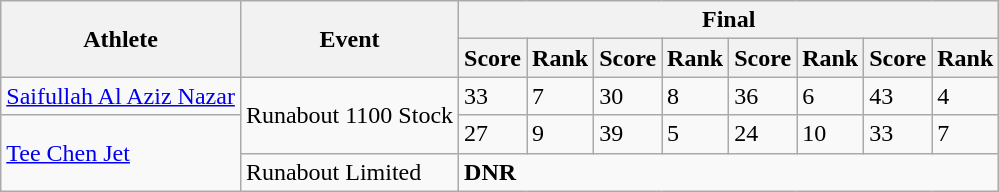<table class="wikitable">
<tr>
<th rowspan="2">Athlete</th>
<th rowspan="2">Event</th>
<th colspan="8">Final</th>
</tr>
<tr>
<th>Score</th>
<th>Rank</th>
<th>Score</th>
<th>Rank</th>
<th>Score</th>
<th>Rank</th>
<th>Score</th>
<th>Rank</th>
</tr>
<tr>
<td><a href='#'>Saifullah Al Aziz Nazar</a></td>
<td rowspan="2">Runabout 1100 Stock</td>
<td>33</td>
<td>7</td>
<td>30</td>
<td>8</td>
<td>36</td>
<td>6</td>
<td>43</td>
<td>4</td>
</tr>
<tr>
<td rowspan="2"><a href='#'>Tee Chen Jet</a></td>
<td>27</td>
<td>9</td>
<td>39</td>
<td>5</td>
<td>24</td>
<td>10</td>
<td>33</td>
<td>7</td>
</tr>
<tr>
<td>Runabout Limited</td>
<td colspan="8"><strong>DNR</strong></td>
</tr>
</table>
